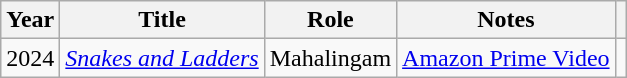<table class="wikitable">
<tr>
<th>Year</th>
<th>Title</th>
<th>Role</th>
<th>Notes</th>
<th></th>
</tr>
<tr>
<td>2024</td>
<td><em><a href='#'>Snakes and Ladders</a></em></td>
<td>Mahalingam</td>
<td><a href='#'>Amazon Prime Video</a></td>
<td></td>
</tr>
</table>
